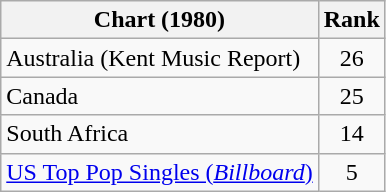<table class="wikitable sortable">
<tr>
<th align="left">Chart (1980)</th>
<th align="left">Rank</th>
</tr>
<tr>
<td>Australia (Kent Music Report)</td>
<td align="center">26</td>
</tr>
<tr>
<td>Canada</td>
<td style="text-align:center;">25</td>
</tr>
<tr>
<td>South Africa </td>
<td align="center">14</td>
</tr>
<tr>
<td><a href='#'>US Top Pop Singles (<em>Billboard</em>)</a></td>
<td align="center">5</td>
</tr>
</table>
